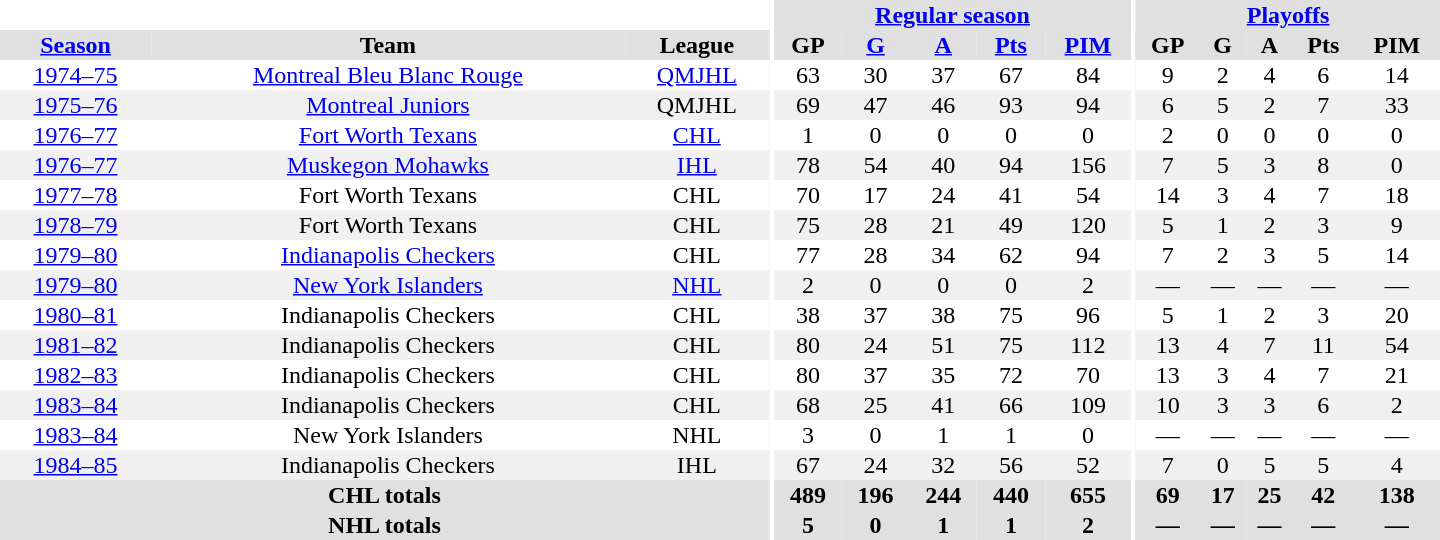<table border="0" cellpadding="1" cellspacing="0" style="text-align:center; width:60em">
<tr bgcolor="#e0e0e0">
<th colspan="3" bgcolor="#ffffff"></th>
<th rowspan="100" bgcolor="#ffffff"></th>
<th colspan="5"><a href='#'>Regular season</a></th>
<th rowspan="100" bgcolor="#ffffff"></th>
<th colspan="5"><a href='#'>Playoffs</a></th>
</tr>
<tr bgcolor="#e0e0e0">
<th><a href='#'>Season</a></th>
<th>Team</th>
<th>League</th>
<th>GP</th>
<th><a href='#'>G</a></th>
<th><a href='#'>A</a></th>
<th><a href='#'>Pts</a></th>
<th><a href='#'>PIM</a></th>
<th>GP</th>
<th>G</th>
<th>A</th>
<th>Pts</th>
<th>PIM</th>
</tr>
<tr>
<td><a href='#'>1974–75</a></td>
<td><a href='#'>Montreal Bleu Blanc Rouge</a></td>
<td><a href='#'>QMJHL</a></td>
<td>63</td>
<td>30</td>
<td>37</td>
<td>67</td>
<td>84</td>
<td>9</td>
<td>2</td>
<td>4</td>
<td>6</td>
<td>14</td>
</tr>
<tr bgcolor="#f0f0f0">
<td><a href='#'>1975–76</a></td>
<td><a href='#'>Montreal Juniors</a></td>
<td>QMJHL</td>
<td>69</td>
<td>47</td>
<td>46</td>
<td>93</td>
<td>94</td>
<td>6</td>
<td>5</td>
<td>2</td>
<td>7</td>
<td>33</td>
</tr>
<tr>
<td><a href='#'>1976–77</a></td>
<td><a href='#'>Fort Worth Texans</a></td>
<td><a href='#'>CHL</a></td>
<td>1</td>
<td>0</td>
<td>0</td>
<td>0</td>
<td>0</td>
<td>2</td>
<td>0</td>
<td>0</td>
<td>0</td>
<td>0</td>
</tr>
<tr bgcolor="#f0f0f0">
<td><a href='#'>1976–77</a></td>
<td><a href='#'>Muskegon Mohawks</a></td>
<td><a href='#'>IHL</a></td>
<td>78</td>
<td>54</td>
<td>40</td>
<td>94</td>
<td>156</td>
<td>7</td>
<td>5</td>
<td>3</td>
<td>8</td>
<td>0</td>
</tr>
<tr>
<td><a href='#'>1977–78</a></td>
<td>Fort Worth Texans</td>
<td>CHL</td>
<td>70</td>
<td>17</td>
<td>24</td>
<td>41</td>
<td>54</td>
<td>14</td>
<td>3</td>
<td>4</td>
<td>7</td>
<td>18</td>
</tr>
<tr bgcolor="#f0f0f0">
<td><a href='#'>1978–79</a></td>
<td>Fort Worth Texans</td>
<td>CHL</td>
<td>75</td>
<td>28</td>
<td>21</td>
<td>49</td>
<td>120</td>
<td>5</td>
<td>1</td>
<td>2</td>
<td>3</td>
<td>9</td>
</tr>
<tr>
<td><a href='#'>1979–80</a></td>
<td><a href='#'>Indianapolis Checkers</a></td>
<td>CHL</td>
<td>77</td>
<td>28</td>
<td>34</td>
<td>62</td>
<td>94</td>
<td>7</td>
<td>2</td>
<td>3</td>
<td>5</td>
<td>14</td>
</tr>
<tr bgcolor="#f0f0f0">
<td><a href='#'>1979–80</a></td>
<td><a href='#'>New York Islanders</a></td>
<td><a href='#'>NHL</a></td>
<td>2</td>
<td>0</td>
<td>0</td>
<td>0</td>
<td>2</td>
<td>—</td>
<td>—</td>
<td>—</td>
<td>—</td>
<td>—</td>
</tr>
<tr>
<td><a href='#'>1980–81</a></td>
<td>Indianapolis Checkers</td>
<td>CHL</td>
<td>38</td>
<td>37</td>
<td>38</td>
<td>75</td>
<td>96</td>
<td>5</td>
<td>1</td>
<td>2</td>
<td>3</td>
<td>20</td>
</tr>
<tr bgcolor="#f0f0f0">
<td><a href='#'>1981–82</a></td>
<td>Indianapolis Checkers</td>
<td>CHL</td>
<td>80</td>
<td>24</td>
<td>51</td>
<td>75</td>
<td>112</td>
<td>13</td>
<td>4</td>
<td>7</td>
<td>11</td>
<td>54</td>
</tr>
<tr>
<td><a href='#'>1982–83</a></td>
<td>Indianapolis Checkers</td>
<td>CHL</td>
<td>80</td>
<td>37</td>
<td>35</td>
<td>72</td>
<td>70</td>
<td>13</td>
<td>3</td>
<td>4</td>
<td>7</td>
<td>21</td>
</tr>
<tr bgcolor="#f0f0f0">
<td><a href='#'>1983–84</a></td>
<td>Indianapolis Checkers</td>
<td>CHL</td>
<td>68</td>
<td>25</td>
<td>41</td>
<td>66</td>
<td>109</td>
<td>10</td>
<td>3</td>
<td>3</td>
<td>6</td>
<td>2</td>
</tr>
<tr>
<td><a href='#'>1983–84</a></td>
<td>New York Islanders</td>
<td>NHL</td>
<td>3</td>
<td>0</td>
<td>1</td>
<td>1</td>
<td>0</td>
<td>—</td>
<td>—</td>
<td>—</td>
<td>—</td>
<td>—</td>
</tr>
<tr bgcolor="#f0f0f0">
<td><a href='#'>1984–85</a></td>
<td>Indianapolis Checkers</td>
<td>IHL</td>
<td>67</td>
<td>24</td>
<td>32</td>
<td>56</td>
<td>52</td>
<td>7</td>
<td>0</td>
<td>5</td>
<td>5</td>
<td>4</td>
</tr>
<tr bgcolor="#e0e0e0">
<th colspan="3">CHL totals</th>
<th>489</th>
<th>196</th>
<th>244</th>
<th>440</th>
<th>655</th>
<th>69</th>
<th>17</th>
<th>25</th>
<th>42</th>
<th>138</th>
</tr>
<tr bgcolor="#e0e0e0">
<th colspan="3">NHL totals</th>
<th>5</th>
<th>0</th>
<th>1</th>
<th>1</th>
<th>2</th>
<th>—</th>
<th>—</th>
<th>—</th>
<th>—</th>
<th>—</th>
</tr>
</table>
